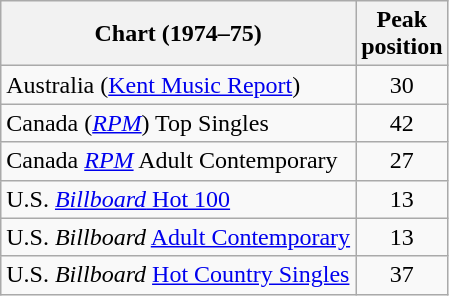<table class="wikitable sortable">
<tr>
<th>Chart (1974–75)</th>
<th>Peak<br>position</th>
</tr>
<tr>
<td>Australia (<a href='#'>Kent Music Report</a>)</td>
<td style="text-align:center;">30</td>
</tr>
<tr>
<td>Canada (<em><a href='#'>RPM</a></em>) Top Singles</td>
<td align="center">42</td>
</tr>
<tr>
<td>Canada <em><a href='#'>RPM</a></em> Adult Contemporary</td>
<td style="text-align:center;">27</td>
</tr>
<tr>
<td>U.S. <a href='#'><em>Billboard</em> Hot 100</a></td>
<td align="center">13</td>
</tr>
<tr>
<td>U.S. <em>Billboard</em> <a href='#'>Adult Contemporary</a></td>
<td align="center">13</td>
</tr>
<tr>
<td>U.S. <em>Billboard</em> <a href='#'>Hot Country Singles</a></td>
<td align="center">37</td>
</tr>
</table>
